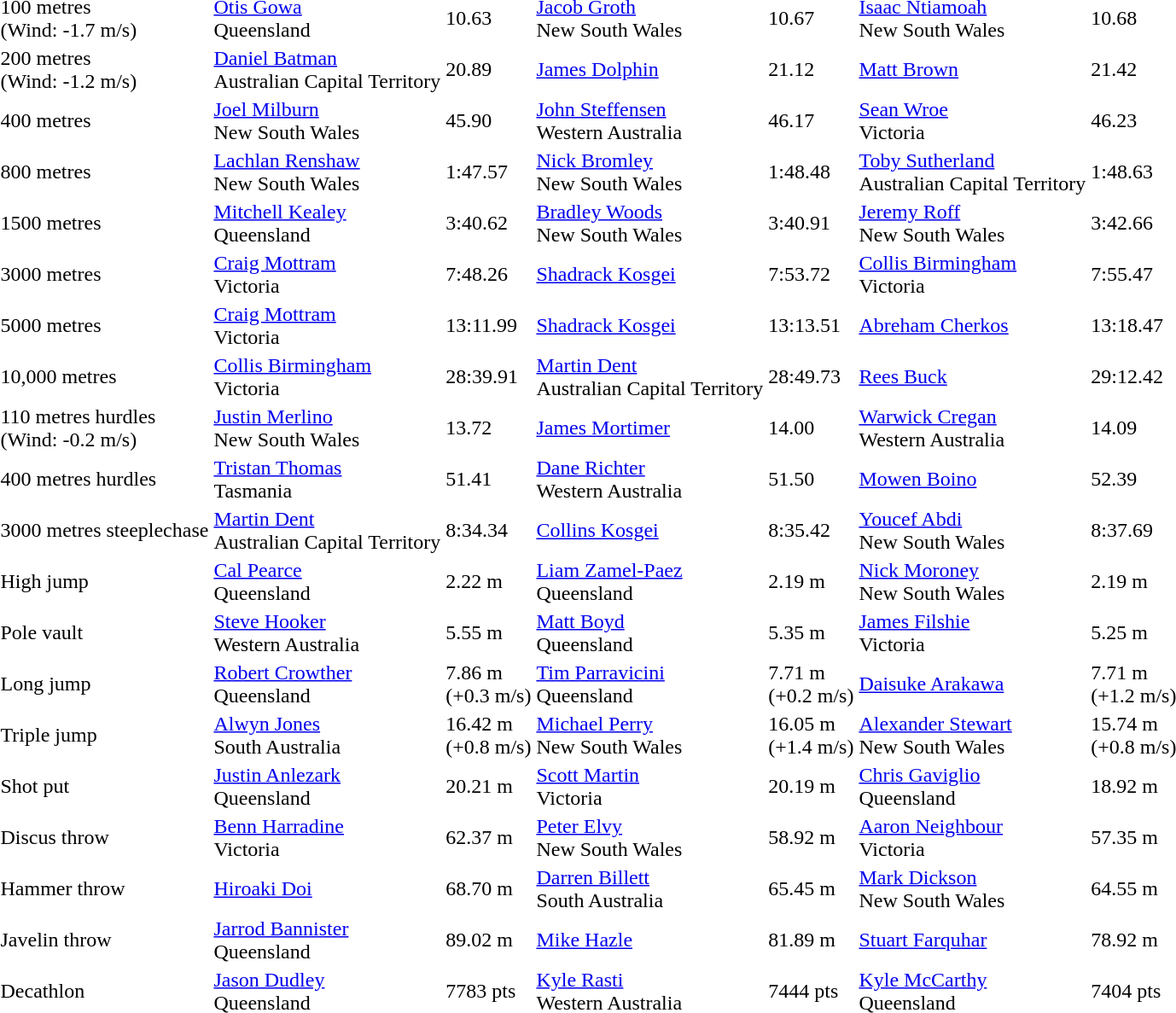<table>
<tr>
<td>100 metres<br>(Wind: -1.7 m/s)</td>
<td><a href='#'>Otis Gowa</a><br>Queensland</td>
<td>10.63</td>
<td><a href='#'>Jacob Groth</a><br>New South Wales</td>
<td>10.67</td>
<td><a href='#'>Isaac Ntiamoah</a><br>New South Wales</td>
<td>10.68</td>
</tr>
<tr>
<td>200 metres<br>(Wind: -1.2 m/s)</td>
<td><a href='#'>Daniel Batman</a><br>Australian Capital Territory</td>
<td>20.89</td>
<td><a href='#'>James Dolphin</a><br></td>
<td>21.12</td>
<td><a href='#'>Matt Brown</a><br></td>
<td>21.42</td>
</tr>
<tr>
<td>400 metres</td>
<td><a href='#'>Joel Milburn</a><br>New South Wales</td>
<td>45.90</td>
<td><a href='#'>John Steffensen</a><br>Western Australia</td>
<td>46.17</td>
<td><a href='#'>Sean Wroe</a><br>Victoria</td>
<td>46.23</td>
</tr>
<tr>
<td>800 metres</td>
<td><a href='#'>Lachlan Renshaw</a><br>New South Wales</td>
<td>1:47.57</td>
<td><a href='#'>Nick Bromley</a><br>New South Wales</td>
<td>1:48.48</td>
<td><a href='#'>Toby Sutherland</a><br>Australian Capital Territory</td>
<td>1:48.63</td>
</tr>
<tr>
<td>1500 metres</td>
<td><a href='#'>Mitchell Kealey</a><br>Queensland</td>
<td>3:40.62</td>
<td><a href='#'>Bradley Woods</a><br>New South Wales</td>
<td>3:40.91</td>
<td><a href='#'>Jeremy Roff</a><br>New South Wales</td>
<td>3:42.66</td>
</tr>
<tr>
<td>3000 metres</td>
<td><a href='#'>Craig Mottram</a><br>Victoria</td>
<td>7:48.26</td>
<td><a href='#'>Shadrack Kosgei</a><br></td>
<td>7:53.72</td>
<td><a href='#'>Collis Birmingham</a><br>Victoria</td>
<td>7:55.47</td>
</tr>
<tr>
<td>5000 metres</td>
<td><a href='#'>Craig Mottram</a><br>Victoria</td>
<td>13:11.99</td>
<td><a href='#'>Shadrack Kosgei</a><br></td>
<td>13:13.51</td>
<td><a href='#'>Abreham Cherkos</a><br></td>
<td>13:18.47</td>
</tr>
<tr>
<td>10,000 metres</td>
<td><a href='#'>Collis Birmingham</a><br>Victoria</td>
<td>28:39.91</td>
<td><a href='#'>Martin Dent</a><br>Australian Capital Territory</td>
<td>28:49.73</td>
<td><a href='#'>Rees Buck</a><br></td>
<td>29:12.42</td>
</tr>
<tr>
<td>110 metres hurdles<br>(Wind: -0.2 m/s)</td>
<td><a href='#'>Justin Merlino</a><br>New South Wales</td>
<td>13.72</td>
<td><a href='#'>James Mortimer</a><br></td>
<td>14.00</td>
<td><a href='#'>Warwick Cregan</a><br>Western Australia</td>
<td>14.09</td>
</tr>
<tr>
<td>400 metres hurdles</td>
<td><a href='#'>Tristan Thomas</a><br>Tasmania</td>
<td>51.41</td>
<td><a href='#'>Dane Richter</a><br>Western Australia</td>
<td>51.50</td>
<td><a href='#'>Mowen Boino</a><br></td>
<td>52.39</td>
</tr>
<tr>
<td>3000 metres steeplechase</td>
<td><a href='#'>Martin Dent</a><br>Australian Capital Territory</td>
<td>8:34.34</td>
<td><a href='#'>Collins Kosgei</a><br></td>
<td>8:35.42</td>
<td><a href='#'>Youcef Abdi</a><br>New South Wales</td>
<td>8:37.69</td>
</tr>
<tr>
<td>High jump</td>
<td><a href='#'>Cal Pearce</a><br>Queensland</td>
<td>2.22 m</td>
<td><a href='#'>Liam Zamel-Paez</a><br>Queensland</td>
<td>2.19 m</td>
<td><a href='#'>Nick Moroney</a><br>New South Wales</td>
<td>2.19 m</td>
</tr>
<tr>
<td>Pole vault</td>
<td><a href='#'>Steve Hooker</a><br>Western Australia</td>
<td>5.55 m</td>
<td><a href='#'>Matt Boyd</a><br>Queensland</td>
<td>5.35 m</td>
<td><a href='#'>James Filshie</a><br>Victoria</td>
<td>5.25 m</td>
</tr>
<tr>
<td>Long jump</td>
<td><a href='#'>Robert Crowther</a><br>Queensland</td>
<td>7.86 m <br>(+0.3 m/s)</td>
<td><a href='#'>Tim Parravicini</a><br>Queensland</td>
<td>7.71 m <br>(+0.2 m/s)</td>
<td><a href='#'>Daisuke Arakawa</a><br></td>
<td>7.71 m <br>(+1.2 m/s)</td>
</tr>
<tr>
<td>Triple jump</td>
<td><a href='#'>Alwyn Jones</a><br>South Australia</td>
<td>16.42 m <br>(+0.8 m/s)</td>
<td><a href='#'>Michael Perry</a><br>New South Wales</td>
<td>16.05 m <br>(+1.4 m/s)</td>
<td><a href='#'>Alexander Stewart</a><br>New South Wales</td>
<td>15.74 m <br>(+0.8 m/s)</td>
</tr>
<tr>
<td>Shot put</td>
<td><a href='#'>Justin Anlezark</a><br>Queensland</td>
<td>20.21 m</td>
<td><a href='#'>Scott Martin</a><br>Victoria</td>
<td>20.19 m</td>
<td><a href='#'>Chris Gaviglio</a><br>Queensland</td>
<td>18.92 m</td>
</tr>
<tr>
<td>Discus throw</td>
<td><a href='#'>Benn Harradine</a><br>Victoria</td>
<td>62.37 m</td>
<td><a href='#'>Peter Elvy</a><br>New South Wales</td>
<td>58.92 m</td>
<td><a href='#'>Aaron Neighbour</a><br>Victoria</td>
<td>57.35 m</td>
</tr>
<tr>
<td>Hammer throw</td>
<td><a href='#'>Hiroaki Doi</a><br></td>
<td>68.70 m</td>
<td><a href='#'>Darren Billett</a><br>South Australia</td>
<td>65.45 m</td>
<td><a href='#'>Mark Dickson</a><br>New South Wales</td>
<td>64.55 m</td>
</tr>
<tr>
<td>Javelin throw</td>
<td><a href='#'>Jarrod Bannister</a><br>Queensland</td>
<td>89.02 m</td>
<td><a href='#'>Mike Hazle</a><br></td>
<td>81.89 m</td>
<td><a href='#'>Stuart Farquhar</a><br></td>
<td>78.92 m</td>
</tr>
<tr>
<td>Decathlon</td>
<td><a href='#'>Jason Dudley</a><br>Queensland</td>
<td>7783 pts</td>
<td><a href='#'>Kyle Rasti</a><br>Western Australia</td>
<td>7444 pts</td>
<td><a href='#'>Kyle McCarthy</a><br>Queensland</td>
<td>7404 pts</td>
</tr>
<tr>
</tr>
</table>
